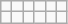<table class="wikitable">
<tr>
<td></td>
<td></td>
<td></td>
<td></td>
<td></td>
<td></td>
</tr>
<tr>
<td></td>
<td></td>
<td></td>
<td></td>
<td></td>
<td></td>
</tr>
</table>
